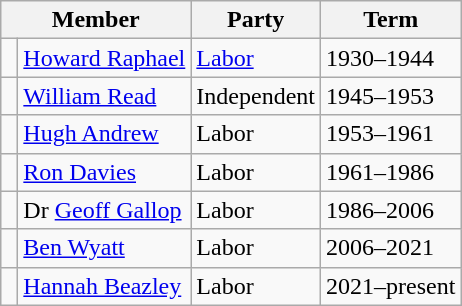<table class="wikitable">
<tr>
<th colspan="2">Member</th>
<th>Party</th>
<th>Term</th>
</tr>
<tr>
<td> </td>
<td><a href='#'>Howard Raphael</a></td>
<td><a href='#'>Labor</a></td>
<td>1930–1944</td>
</tr>
<tr>
<td> </td>
<td><a href='#'>William Read</a></td>
<td>Independent</td>
<td>1945–1953</td>
</tr>
<tr>
<td> </td>
<td><a href='#'>Hugh Andrew</a></td>
<td>Labor</td>
<td>1953–1961</td>
</tr>
<tr>
<td> </td>
<td><a href='#'>Ron Davies</a></td>
<td>Labor</td>
<td>1961–1986</td>
</tr>
<tr>
<td> </td>
<td>Dr <a href='#'>Geoff Gallop</a></td>
<td>Labor</td>
<td>1986–2006</td>
</tr>
<tr>
<td> </td>
<td><a href='#'>Ben Wyatt</a></td>
<td>Labor</td>
<td>2006–2021</td>
</tr>
<tr>
<td> </td>
<td><a href='#'>Hannah Beazley</a></td>
<td>Labor</td>
<td>2021–present</td>
</tr>
</table>
